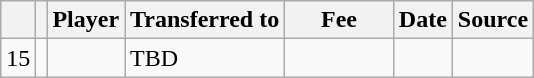<table class="wikitable plainrowheaders sortable">
<tr>
<th></th>
<th></th>
<th scope=col>Player</th>
<th>Transferred to</th>
<th !scope=col; style="width: 65px;">Fee</th>
<th scope=col>Date</th>
<th scope=col>Source</th>
</tr>
<tr>
<td align=center>15</td>
<td align=center></td>
<td></td>
<td>TBD</td>
<td></td>
<td></td>
<td></td>
</tr>
</table>
